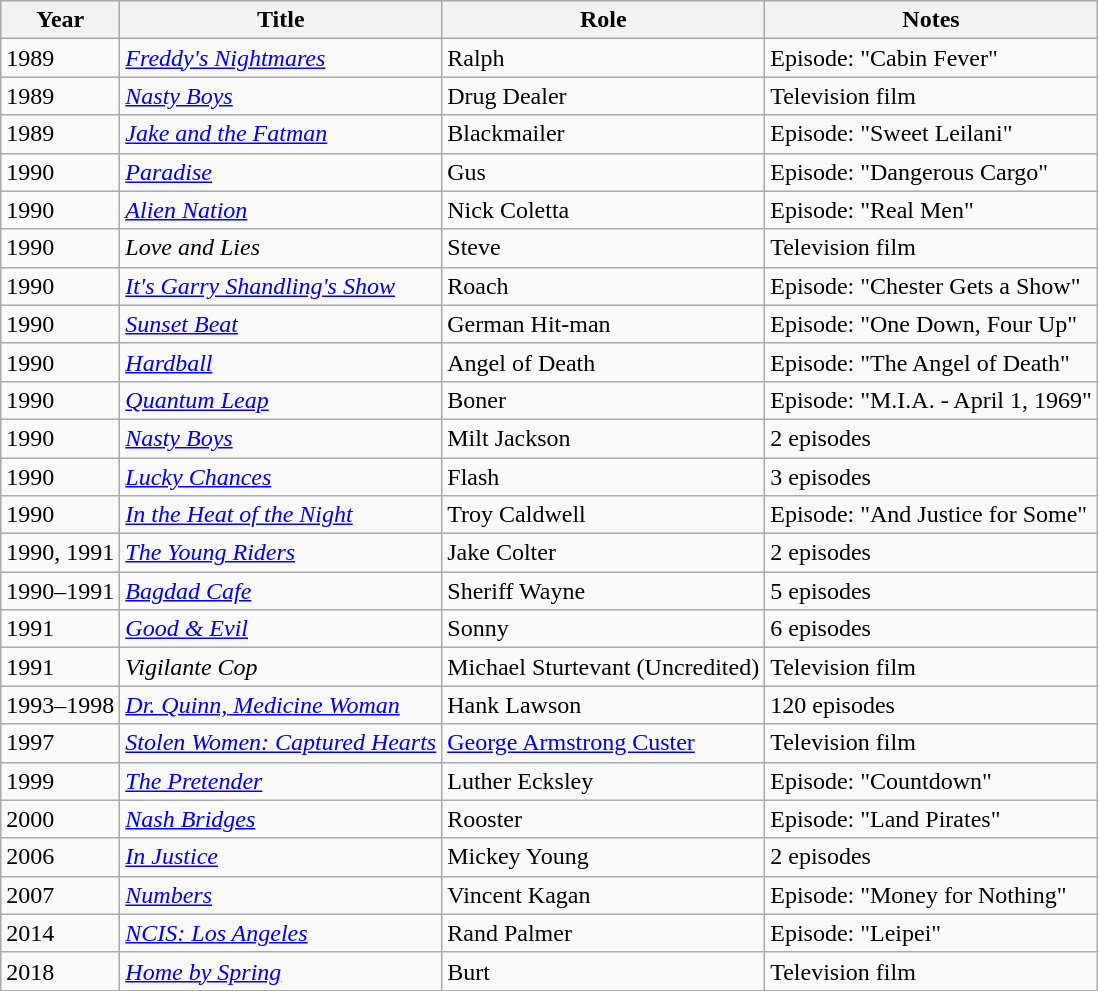<table class="wikitable sortable">
<tr>
<th>Year</th>
<th>Title</th>
<th>Role</th>
<th>Notes</th>
</tr>
<tr>
<td>1989</td>
<td><em><a href='#'>Freddy's Nightmares</a></em></td>
<td>Ralph</td>
<td>Episode: "Cabin Fever"</td>
</tr>
<tr>
<td>1989</td>
<td><a href='#'><em>Nasty Boys</em></a></td>
<td>Drug Dealer</td>
<td>Television film</td>
</tr>
<tr>
<td>1989</td>
<td><em><a href='#'>Jake and the Fatman</a></em></td>
<td>Blackmailer</td>
<td>Episode: "Sweet Leilani"</td>
</tr>
<tr>
<td>1990</td>
<td><a href='#'><em>Paradise</em></a></td>
<td>Gus</td>
<td>Episode: "Dangerous Cargo"</td>
</tr>
<tr>
<td>1990</td>
<td><a href='#'><em>Alien Nation</em></a></td>
<td>Nick Coletta</td>
<td>Episode: "Real Men"</td>
</tr>
<tr>
<td>1990</td>
<td><em>Love and Lies</em></td>
<td>Steve</td>
<td>Television film</td>
</tr>
<tr>
<td>1990</td>
<td><em><a href='#'>It's Garry Shandling's Show</a></em></td>
<td>Roach</td>
<td>Episode: "Chester Gets a Show"</td>
</tr>
<tr>
<td>1990</td>
<td><em><a href='#'>Sunset Beat</a></em></td>
<td>German Hit-man</td>
<td>Episode: "One Down, Four Up"</td>
</tr>
<tr>
<td>1990</td>
<td><a href='#'><em>Hardball</em></a></td>
<td>Angel of Death</td>
<td>Episode: "The Angel of Death"</td>
</tr>
<tr>
<td>1990</td>
<td><em><a href='#'>Quantum Leap</a></em></td>
<td>Boner</td>
<td>Episode: "M.I.A. - April 1, 1969"</td>
</tr>
<tr>
<td>1990</td>
<td><a href='#'><em>Nasty Boys</em></a></td>
<td>Milt Jackson</td>
<td>2 episodes</td>
</tr>
<tr>
<td>1990</td>
<td><em><a href='#'>Lucky Chances</a></em></td>
<td>Flash</td>
<td>3 episodes</td>
</tr>
<tr>
<td>1990</td>
<td><a href='#'><em>In the Heat of the Night</em></a></td>
<td>Troy Caldwell</td>
<td>Episode: "And Justice for Some"</td>
</tr>
<tr>
<td>1990, 1991</td>
<td><em><a href='#'>The Young Riders</a></em></td>
<td>Jake Colter</td>
<td>2 episodes</td>
</tr>
<tr>
<td>1990–1991</td>
<td><a href='#'><em>Bagdad Cafe</em></a></td>
<td>Sheriff Wayne</td>
<td>5 episodes</td>
</tr>
<tr>
<td>1991</td>
<td><a href='#'><em>Good & Evil</em></a></td>
<td>Sonny</td>
<td>6 episodes</td>
</tr>
<tr>
<td>1991</td>
<td><em>Vigilante Cop</em></td>
<td>Michael Sturtevant (Uncredited)</td>
<td>Television film</td>
</tr>
<tr>
<td>1993–1998</td>
<td><em><a href='#'>Dr. Quinn, Medicine Woman</a></em></td>
<td>Hank Lawson</td>
<td>120 episodes</td>
</tr>
<tr>
<td>1997</td>
<td><em><a href='#'>Stolen Women: Captured Hearts</a></em></td>
<td><a href='#'>George Armstrong Custer</a></td>
<td>Television film</td>
</tr>
<tr>
<td>1999</td>
<td><a href='#'><em>The Pretender</em></a></td>
<td>Luther Ecksley</td>
<td>Episode: "Countdown"</td>
</tr>
<tr>
<td>2000</td>
<td><em><a href='#'>Nash Bridges</a></em></td>
<td>Rooster</td>
<td>Episode: "Land Pirates"</td>
</tr>
<tr>
<td>2006</td>
<td><em><a href='#'>In Justice</a></em></td>
<td>Mickey Young</td>
<td>2 episodes</td>
</tr>
<tr>
<td>2007</td>
<td><a href='#'><em>Numbers</em></a></td>
<td>Vincent Kagan</td>
<td>Episode: "Money for Nothing"</td>
</tr>
<tr>
<td>2014</td>
<td><em><a href='#'>NCIS: Los Angeles</a></em></td>
<td>Rand Palmer</td>
<td>Episode: "Leipei"</td>
</tr>
<tr>
<td>2018</td>
<td><em><a href='#'>Home by Spring</a></em></td>
<td>Burt</td>
<td>Television film</td>
</tr>
</table>
